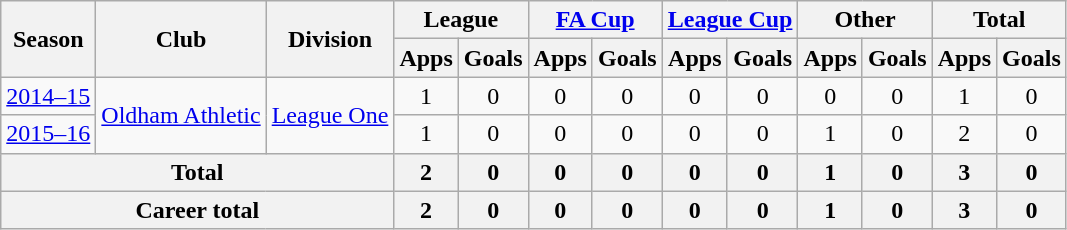<table class="wikitable" style="text-align:center;">
<tr>
<th rowspan="2">Season</th>
<th rowspan="2">Club</th>
<th rowspan="2">Division</th>
<th colspan="2">League</th>
<th colspan="2"><a href='#'>FA Cup</a></th>
<th colspan="2"><a href='#'>League Cup</a></th>
<th colspan="2">Other</th>
<th colspan="2">Total</th>
</tr>
<tr>
<th>Apps</th>
<th>Goals</th>
<th>Apps</th>
<th>Goals</th>
<th>Apps</th>
<th>Goals</th>
<th>Apps</th>
<th>Goals</th>
<th>Apps</th>
<th>Goals</th>
</tr>
<tr>
<td><a href='#'>2014–15</a></td>
<td rowspan=2><a href='#'>Oldham Athletic</a></td>
<td rowspan=2><a href='#'>League One</a></td>
<td>1</td>
<td>0</td>
<td>0</td>
<td>0</td>
<td>0</td>
<td>0</td>
<td>0</td>
<td>0</td>
<td>1</td>
<td>0</td>
</tr>
<tr>
<td><a href='#'>2015–16</a></td>
<td>1</td>
<td>0</td>
<td>0</td>
<td>0</td>
<td>0</td>
<td>0</td>
<td>1</td>
<td>0</td>
<td>2</td>
<td>0</td>
</tr>
<tr>
<th colspan="3">Total</th>
<th>2</th>
<th>0</th>
<th>0</th>
<th>0</th>
<th>0</th>
<th>0</th>
<th>1</th>
<th>0</th>
<th>3</th>
<th>0</th>
</tr>
<tr>
<th colspan="3">Career total</th>
<th>2</th>
<th>0</th>
<th>0</th>
<th>0</th>
<th>0</th>
<th>0</th>
<th>1</th>
<th>0</th>
<th>3</th>
<th>0</th>
</tr>
</table>
